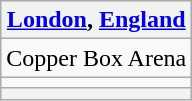<table class="wikitable" style="text-align:center;">
<tr>
<th colspan="2"><a href='#'>London</a>, <a href='#'>England</a></th>
</tr>
<tr>
<td colspan="2">Copper Box Arena</td>
</tr>
<tr>
<td></td>
</tr>
<tr>
<th colspan="2"></th>
</tr>
</table>
